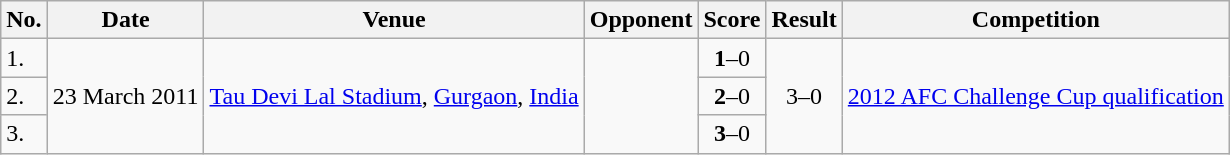<table class="wikitable">
<tr>
<th>No.</th>
<th>Date</th>
<th>Venue</th>
<th>Opponent</th>
<th>Score</th>
<th>Result</th>
<th>Competition</th>
</tr>
<tr>
<td>1.</td>
<td rowspan="3">23 March 2011</td>
<td rowspan="3"><a href='#'>Tau Devi Lal Stadium</a>, <a href='#'>Gurgaon</a>, <a href='#'>India</a></td>
<td rowspan="3"></td>
<td align=center><strong>1</strong>–0</td>
<td rowspan="3" align=center>3–0</td>
<td rowspan="3"><a href='#'>2012 AFC Challenge Cup qualification</a></td>
</tr>
<tr>
<td>2.</td>
<td align=center><strong>2</strong>–0</td>
</tr>
<tr>
<td>3.</td>
<td align=center><strong>3</strong>–0</td>
</tr>
</table>
